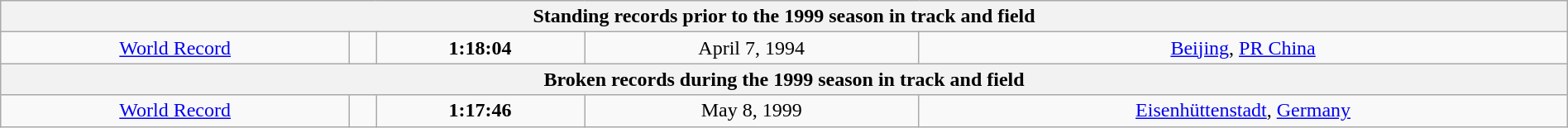<table class="wikitable" style="text-align:center; width:100%">
<tr>
<th colspan="5">Standing records prior to the 1999 season in track and field</th>
</tr>
<tr>
<td><a href='#'>World Record</a></td>
<td></td>
<td><strong>1:18:04</strong></td>
<td>April 7, 1994</td>
<td> <a href='#'>Beijing</a>, <a href='#'>PR China</a></td>
</tr>
<tr>
<th colspan="5">Broken records during the 1999 season in track and field</th>
</tr>
<tr>
<td><a href='#'>World Record</a></td>
<td></td>
<td><strong>1:17:46</strong></td>
<td>May 8, 1999</td>
<td> <a href='#'>Eisenhüttenstadt</a>, <a href='#'>Germany</a></td>
</tr>
</table>
